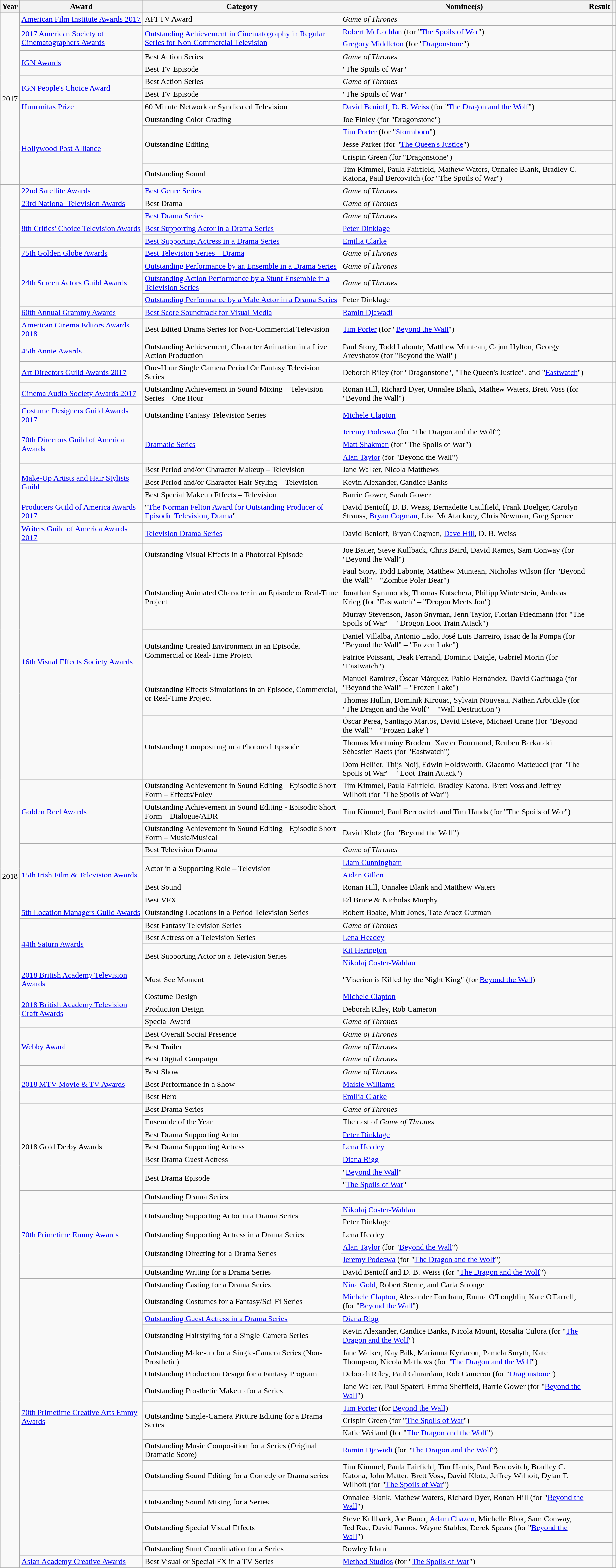<table class="wikitable sortable plainrowheaders">
<tr>
<th>Year</th>
<th>Award</th>
<th>Category</th>
<th style="width:40%;">Nominee(s)</th>
<th>Result</th>
<th class="unsortable"></th>
</tr>
<tr>
<td rowspan=13>2017</td>
<td scope="row"><a href='#'>American Film Institute Awards 2017</a></td>
<td scope="row">AFI TV Award</td>
<td scope="row"><em>Game of Thrones</em></td>
<td></td>
<td style="text-align:center;"></td>
</tr>
<tr>
<td scope="row"  rowspan=2><a href='#'>2017 American Society of Cinematographers Awards</a></td>
<td scope="row" rowspan=2><a href='#'>Outstanding Achievement in Cinematography in Regular Series for Non-Commercial Television</a></td>
<td scope="row"><a href='#'>Robert McLachlan</a> (for "<a href='#'>The Spoils of War</a>")</td>
<td></td>
<td rowspan=2 style="text-align:center;"></td>
</tr>
<tr>
<td scope="row"><a href='#'>Gregory Middleton</a> (for "<a href='#'>Dragonstone</a>")</td>
<td></td>
</tr>
<tr>
<td scope="row" rowspan=2><a href='#'>IGN Awards</a></td>
<td scope="row">Best Action Series</td>
<td scope="row"><em>Game of Thrones</em></td>
<td></td>
<td rowspan=4 style="text-align:center;"></td>
</tr>
<tr>
<td scope="row">Best TV Episode</td>
<td scope="row">"The Spoils of War"</td>
<td></td>
</tr>
<tr>
<td scope="row" rowspan=2><a href='#'>IGN People's Choice Award</a></td>
<td scope="row">Best Action Series</td>
<td scope="row"><em>Game of Thrones</em></td>
<td></td>
</tr>
<tr>
<td scope="row">Best TV Episode</td>
<td scope="row">"The Spoils of War"</td>
<td></td>
</tr>
<tr>
<td scope="row"><a href='#'>Humanitas Prize</a></td>
<td scope="row">60 Minute Network or Syndicated Television</td>
<td scope="row"><a href='#'>David Benioff</a>, <a href='#'>D. B. Weiss</a> (for "<a href='#'>The Dragon and the Wolf</a>")</td>
<td></td>
<td style="text-align:center;"></td>
</tr>
<tr>
<td scope="row" rowspan=5><a href='#'>Hollywood Post Alliance</a></td>
<td scope="row">Outstanding Color Grading</td>
<td scope="row">Joe Finley (for "Dragonstone")</td>
<td></td>
<td rowspan=5 style="text-align:center;"></td>
</tr>
<tr>
<td scope="row" rowspan=3>Outstanding Editing</td>
<td scope="row"><a href='#'>Tim Porter</a> (for "<a href='#'>Stormborn</a>")</td>
<td></td>
</tr>
<tr>
<td scope="row">Jesse Parker (for "<a href='#'>The Queen's Justice</a>")</td>
<td></td>
</tr>
<tr>
<td scope="row">Crispin Green (for "Dragonstone")</td>
<td></td>
</tr>
<tr>
<td scope="row">Outstanding Sound</td>
<td scope="row">Tim Kimmel, Paula Fairfield, Mathew Waters, Onnalee Blank, Bradley C. Katona, Paul Bercovitch (for "The Spoils of War")</td>
<td></td>
</tr>
<tr>
<td rowspan=87>2018</td>
<td scope="row"><a href='#'>22nd Satellite Awards</a></td>
<td scope="row"><a href='#'>Best Genre Series</a></td>
<td scope="row"><em>Game of Thrones</em></td>
<td></td>
<td style="text-align:center;"></td>
</tr>
<tr>
<td scope="row"><a href='#'>23rd National Television Awards</a></td>
<td scope="row">Best Drama</td>
<td scope="row"><em>Game of Thrones</em></td>
<td></td>
<td style="text-align:center;"></td>
</tr>
<tr>
<td scope="row" rowspan=3><a href='#'>8th Critics' Choice Television Awards</a></td>
<td scope="row"><a href='#'>Best Drama Series</a></td>
<td scope="row"><em>Game of Thrones</em></td>
<td></td>
<td rowspan=3 style="text-align:center;"></td>
</tr>
<tr>
<td scope="row"><a href='#'>Best Supporting Actor in a Drama Series</a></td>
<td scope="row"><a href='#'>Peter Dinklage</a></td>
<td></td>
</tr>
<tr>
<td scope="row"><a href='#'>Best Supporting Actress in a Drama Series</a></td>
<td scope="row"><a href='#'>Emilia Clarke</a></td>
<td></td>
</tr>
<tr>
<td scope="row"><a href='#'>75th Golden Globe Awards</a></td>
<td scope="row"><a href='#'>Best Television Series – Drama</a></td>
<td scope="row"><em>Game of Thrones</em></td>
<td></td>
<td style="text-align:center;"></td>
</tr>
<tr>
<td scope="row" rowspan=3><a href='#'>24th Screen Actors Guild Awards</a></td>
<td scope="row"><a href='#'>Outstanding Performance by an Ensemble in a Drama Series</a></td>
<td scope="row"><em>Game of Thrones</em></td>
<td></td>
<td rowspan=3 style="text-align:center;"></td>
</tr>
<tr>
<td scope="row"><a href='#'>Outstanding Action Performance by a Stunt Ensemble in a Television Series</a></td>
<td scope="row"><em>Game of Thrones</em></td>
<td></td>
</tr>
<tr>
<td scope="row"><a href='#'>Outstanding Performance by a Male Actor in a Drama Series</a></td>
<td scope="row">Peter Dinklage</td>
<td></td>
</tr>
<tr>
<td scope="row"><a href='#'>60th Annual Grammy Awards</a></td>
<td scope="row"><a href='#'>Best Score Soundtrack for Visual Media</a></td>
<td scope="row"><a href='#'>Ramin Djawadi</a></td>
<td></td>
<td style="text-align:center;"></td>
</tr>
<tr>
<td scope="row"><a href='#'>American Cinema Editors Awards 2018</a></td>
<td scope="row">Best Edited Drama Series for Non-Commercial Television</td>
<td scope="row"><a href='#'>Tim Porter</a> (for "<a href='#'>Beyond the Wall</a>")</td>
<td></td>
<td style="text-align:center;"></td>
</tr>
<tr>
<td scope="row"><a href='#'>45th Annie Awards</a></td>
<td scope="row">Outstanding Achievement, Character Animation in a Live Action Production</td>
<td scope="row">Paul Story, Todd Labonte, Matthew Muntean, Cajun Hylton, Georgy Arevshatov (for "Beyond the Wall")</td>
<td></td>
<td style="text-align:center;"></td>
</tr>
<tr>
<td scope="row"><a href='#'>Art Directors Guild Awards 2017</a></td>
<td scope="row">One-Hour Single Camera Period Or Fantasy Television Series</td>
<td scope="row">Deborah Riley (for "Dragonstone", "The Queen's Justice", and "<a href='#'>Eastwatch</a>")</td>
<td></td>
<td style="text-align:center;"></td>
</tr>
<tr>
<td scope="row"><a href='#'>Cinema Audio Society Awards 2017</a></td>
<td scope="row">Outstanding Achievement in Sound Mixing – Television Series – One Hour</td>
<td scope="row">Ronan Hill, Richard Dyer, Onnalee Blank, Mathew Waters, Brett Voss (for "Beyond the Wall")</td>
<td></td>
<td style="text-align:center;"></td>
</tr>
<tr>
<td scope="row"><a href='#'>Costume Designers Guild Awards 2017</a></td>
<td scope="row">Outstanding Fantasy Television Series</td>
<td scope="row"><a href='#'>Michele Clapton</a></td>
<td></td>
<td style="text-align:center;"></td>
</tr>
<tr>
<td scope="row" rowspan=3><a href='#'>70th Directors Guild of America Awards</a></td>
<td scope="row" rowspan=3><a href='#'>Dramatic Series</a></td>
<td scope="row"><a href='#'>Jeremy Podeswa</a> (for "The Dragon and the Wolf")</td>
<td></td>
<td rowspan=3 style="text-align:center;"></td>
</tr>
<tr>
<td scope="row"><a href='#'>Matt Shakman</a> (for "The Spoils of War")</td>
<td></td>
</tr>
<tr>
<td scope="row"><a href='#'>Alan Taylor</a> (for "Beyond the Wall")</td>
<td></td>
</tr>
<tr>
<td scope="row" rowspan=3><a href='#'>Make-Up Artists and Hair Stylists Guild</a></td>
<td scope="row">Best Period and/or Character Makeup – Television</td>
<td scope="row">Jane Walker, Nicola Matthews</td>
<td></td>
<td rowspan=3 style="text-align:center;"></td>
</tr>
<tr>
<td scope="row">Best Period and/or Character Hair Styling – Television</td>
<td scope="row">Kevin Alexander, Candice Banks</td>
<td></td>
</tr>
<tr>
<td scope="row">Best Special Makeup Effects – Television</td>
<td scope="row">Barrie Gower, Sarah Gower</td>
<td></td>
</tr>
<tr>
<td scope="row"><a href='#'>Producers Guild of America Awards 2017</a></td>
<td scope="row">"<a href='#'>The Norman Felton Award for Outstanding Producer of Episodic Television, Drama</a>"</td>
<td scope="row">David Benioff, D. B. Weiss, Bernadette Caulfield, Frank Doelger, Carolyn Strauss, <a href='#'>Bryan Cogman</a>, Lisa McAtackney, Chris Newman, Greg Spence</td>
<td></td>
<td style="text-align:center;"></td>
</tr>
<tr>
<td scope="row"><a href='#'>Writers Guild of America Awards 2017</a></td>
<td scope="row"><a href='#'>Television Drama Series</a></td>
<td scope="row">David Benioff, Bryan Cogman, <a href='#'>Dave Hill</a>, D. B. Weiss</td>
<td></td>
<td style="text-align:center;"></td>
</tr>
<tr>
<td scope="row" rowspan=11><a href='#'>16th Visual Effects Society Awards</a></td>
<td scope="row">Outstanding Visual Effects in a Photoreal Episode</td>
<td scope="row">Joe Bauer, Steve Kullback, Chris Baird, David Ramos, Sam Conway (for "Beyond the Wall")</td>
<td></td>
<td rowspan=11 style="text-align:center;"></td>
</tr>
<tr>
<td scope="row" rowspan=3>Outstanding Animated Character in an Episode or Real-Time Project</td>
<td scope="row">Paul Story, Todd Labonte, Matthew Muntean, Nicholas Wilson (for "Beyond the Wall" – "Zombie Polar Bear")</td>
<td></td>
</tr>
<tr>
<td scope="row">Jonathan Symmonds, Thomas Kutschera, Philipp Winterstein, Andreas Krieg (for "Eastwatch" – "Drogon Meets Jon")</td>
<td></td>
</tr>
<tr>
<td scope="row">Murray Stevenson, Jason Snyman, Jenn Taylor, Florian Friedmann (for "The Spoils of War" – "Drogon Loot Train Attack")</td>
<td></td>
</tr>
<tr>
<td scope="row" rowspan=2>Outstanding Created Environment in an Episode, Commercial or Real-Time Project</td>
<td scope="row">Daniel Villalba, Antonio Lado, José Luis Barreiro, Isaac de la Pompa (for "Beyond the Wall" – "Frozen Lake")</td>
<td></td>
</tr>
<tr>
<td scope="row">Patrice Poissant, Deak Ferrand, Dominic Daigle, Gabriel Morin (for "Eastwatch")</td>
<td></td>
</tr>
<tr>
<td scope="row" rowspan=2>Outstanding Effects Simulations in an Episode, Commercial, or Real-Time Project</td>
<td scope="row">Manuel Ramírez, Óscar Márquez, Pablo Hernández, David Gacituaga (for "Beyond the Wall" – "Frozen Lake")</td>
<td></td>
</tr>
<tr>
<td scope="row">Thomas Hullin, Dominik Kirouac, Sylvain Nouveau, Nathan Arbuckle (for "The Dragon and the Wolf" – "Wall Destruction")</td>
<td></td>
</tr>
<tr>
<td scope="row" rowspan=3>Outstanding Compositing in a Photoreal Episode</td>
<td scope="row">Óscar Perea, Santiago Martos, David Esteve, Michael Crane (for "Beyond the Wall" – "Frozen Lake")</td>
<td></td>
</tr>
<tr>
<td scope="row">Thomas Montminy Brodeur, Xavier Fourmond, Reuben Barkataki, Sébastien Raets (for "Eastwatch")</td>
<td></td>
</tr>
<tr>
<td scope="row">Dom Hellier, Thijs Noij, Edwin Holdsworth, Giacomo Matteucci (for "The Spoils of War" – "Loot Train Attack")</td>
<td></td>
</tr>
<tr>
<td scope="row" rowspan="3"><a href='#'>Golden Reel Awards</a></td>
<td scope="row">Outstanding Achievement in Sound Editing - Episodic Short Form – Effects/Foley</td>
<td scope="row">Tim Kimmel, Paula Fairfield, Bradley Katona, Brett Voss and Jeffrey Wilhoit (for "The Spoils of War")</td>
<td></td>
<td rowspan="3" style="text-align:center;"></td>
</tr>
<tr>
<td scope="row">Outstanding Achievement in Sound Editing - Episodic Short Form – Dialogue/ADR</td>
<td scope="row">Tim Kimmel, Paul Bercovitch and Tim Hands (for "The Spoils of War")</td>
<td></td>
</tr>
<tr>
<td scope="row">Outstanding Achievement in Sound Editing - Episodic Short Form – Music/Musical</td>
<td scope="row">David Klotz (for "Beyond the Wall")</td>
<td></td>
</tr>
<tr>
<td rowspan="5"><a href='#'>15th Irish Film & Television Awards</a></td>
<td scope="row">Best Television Drama</td>
<td scope="row"><em>Game of Thrones</em></td>
<td></td>
<td rowspan="5" style="text-align:center;"><br></td>
</tr>
<tr>
<td scope="row" rowspan="2">Actor in a Supporting Role – Television</td>
<td scope="row"><a href='#'>Liam Cunningham</a></td>
<td></td>
</tr>
<tr>
<td scope="row"><a href='#'>Aidan Gillen</a></td>
<td></td>
</tr>
<tr>
<td scope="row">Best Sound</td>
<td scope="row">Ronan Hill, Onnalee Blank and Matthew Waters</td>
<td></td>
</tr>
<tr>
<td scope="row">Best VFX</td>
<td scope="row">Ed Bruce & Nicholas Murphy</td>
<td></td>
</tr>
<tr>
<td scope="row"><a href='#'>5th Location Managers Guild Awards</a></td>
<td scope="row">Outstanding Locations in a Period Television Series</td>
<td scope="row">Robert Boake, Matt Jones, Tate Araez Guzman</td>
<td></td>
<td style="text-align:center;"></td>
</tr>
<tr>
<td rowspan=4><a href='#'>44th Saturn Awards</a></td>
<td scope="row">Best Fantasy Television Series</td>
<td><em>Game of Thrones</em></td>
<td></td>
<td rowspan=4 style="text-align:center;"></td>
</tr>
<tr>
<td scope="row">Best Actress on a Television Series</td>
<td scope="row"><a href='#'>Lena Headey</a></td>
<td></td>
</tr>
<tr>
<td scope="row" rowspan=2>Best Supporting Actor on a Television Series</td>
<td scope="row"><a href='#'>Kit Harington</a></td>
<td></td>
</tr>
<tr>
<td scope="row"><a href='#'>Nikolaj Coster-Waldau</a></td>
<td></td>
</tr>
<tr>
<td rowspan="1"><a href='#'>2018 British Academy Television Awards</a></td>
<td scope="row">Must-See Moment</td>
<td scope="row">"Viserion is Killed by the Night King" (for <a href='#'>Beyond the Wall</a>)</td>
<td></td>
<td style="text-align:center;"></td>
</tr>
<tr>
<td rowspan="3"><a href='#'>2018 British Academy Television Craft Awards</a></td>
<td scope="row">Costume Design</td>
<td scope="row"><a href='#'>Michele Clapton</a></td>
<td></td>
<td rowspan="3" style="text-align:center;"></td>
</tr>
<tr>
<td scope="row">Production Design</td>
<td scope="row">Deborah Riley, Rob Cameron</td>
<td></td>
</tr>
<tr>
<td scope="row">Special Award</td>
<td scope="row"><em>Game of Thrones</em></td>
<td></td>
</tr>
<tr>
<td rowspan="3"><a href='#'>Webby Award</a></td>
<td scope="row">Best Overall Social Presence</td>
<td scope="row"><em>Game of Thrones</em></td>
<td></td>
<td rowspan="3" style="text-align:center;"></td>
</tr>
<tr>
<td scope="row">Best Trailer</td>
<td scope="row"><em>Game of Thrones</em></td>
<td></td>
</tr>
<tr>
<td scope="row">Best Digital Campaign</td>
<td scope="row"><em>Game of Thrones</em></td>
<td></td>
</tr>
<tr>
<td rowspan=3><a href='#'>2018 MTV Movie & TV Awards</a></td>
<td scope="row">Best Show</td>
<td scope="row"><em>Game of Thrones</em></td>
<td></td>
<td rowspan=3 style="text-align:center;"></td>
</tr>
<tr>
<td scope="row">Best Performance in a Show</td>
<td scope="row"><a href='#'>Maisie Williams</a></td>
<td></td>
</tr>
<tr>
<td scope="row">Best Hero</td>
<td scope="row"><a href='#'>Emilia Clarke</a></td>
<td></td>
</tr>
<tr>
<td rowspan="7">2018 Gold Derby Awards</td>
<td scope="row">Best Drama Series</td>
<td scope="row"><em>Game of Thrones</em></td>
<td></td>
<td rowspan="7" style="text-align:center;"></td>
</tr>
<tr>
<td scope="row">Ensemble of the Year</td>
<td scope="row">The cast of <em>Game of Thrones</em></td>
<td></td>
</tr>
<tr>
<td scope="row">Best Drama Supporting Actor</td>
<td scope="row"><a href='#'>Peter Dinklage</a></td>
<td></td>
</tr>
<tr>
<td scope="row">Best Drama Supporting Actress</td>
<td scope="row"><a href='#'>Lena Headey</a></td>
<td></td>
</tr>
<tr>
<td scope="row">Best Drama Guest Actress</td>
<td scope="row"><a href='#'>Diana Rigg</a></td>
<td></td>
</tr>
<tr>
<td scope="row" rowspan="2">Best Drama Episode</td>
<td scope="row">"<a href='#'>Beyond the Wall</a>"</td>
<td></td>
</tr>
<tr>
<td scope="row">"<a href='#'>The Spoils of War</a>"</td>
<td></td>
</tr>
<tr>
<td rowspan="7"><a href='#'>70th Primetime Emmy Awards</a></td>
<td scope="row">Outstanding Drama Series</td>
<td scope="row"></td>
<td></td>
<td rowspan=7 style="text-align:center;"></td>
</tr>
<tr>
<td scope="row" rowspan=2>Outstanding Supporting Actor in a Drama Series</td>
<td scope="row"><a href='#'>Nikolaj Coster-Waldau</a></td>
<td></td>
</tr>
<tr>
<td scope="row">Peter Dinklage</td>
<td></td>
</tr>
<tr>
<td scope="row">Outstanding Supporting Actress in a Drama Series</td>
<td scope="row">Lena Headey</td>
<td></td>
</tr>
<tr>
<td scope="row" rowspan=2>Outstanding Directing for a Drama Series</td>
<td scope="row"><a href='#'>Alan Taylor</a> (for "<a href='#'>Beyond the Wall</a>")</td>
<td></td>
</tr>
<tr>
<td scope="row"><a href='#'>Jeremy Podeswa</a> (for "<a href='#'>The Dragon and the Wolf</a>")</td>
<td></td>
</tr>
<tr>
<td scope="row">Outstanding Writing for a Drama Series</td>
<td scope="row">David Benioff and D. B. Weiss (for "<a href='#'>The Dragon and the Wolf</a>")</td>
<td></td>
</tr>
<tr>
<td rowspan=15><a href='#'>70th Primetime Creative Arts Emmy Awards</a></td>
<td scope="row">Outstanding Casting for a Drama Series</td>
<td scope="row"><a href='#'>Nina Gold</a>, Robert Sterne, and Carla Stronge</td>
<td></td>
<td rowspan=15 style="text-align:center;"></td>
</tr>
<tr>
<td scope="row">Outstanding Costumes for a Fantasy/Sci-Fi Series</td>
<td scope="row"><a href='#'>Michele Clapton</a>, Alexander Fordham, Emma O'Loughlin, Kate O'Farrell, (for "<a href='#'>Beyond the Wall</a>")</td>
<td></td>
</tr>
<tr>
<td scope="row"><a href='#'>Outstanding Guest Actress in a Drama Series</a></td>
<td scope="row"><a href='#'>Diana Rigg</a></td>
<td></td>
</tr>
<tr>
<td scope="row">Outstanding Hairstyling for a Single-Camera Series</td>
<td scope="row">Kevin Alexander, Candice Banks, Nicola Mount, Rosalia Culora (for "<a href='#'>The Dragon and the Wolf</a>")</td>
<td></td>
</tr>
<tr>
<td scope="row">Outstanding Make-up for a Single-Camera Series (Non-Prosthetic)</td>
<td scope="row">Jane Walker, Kay Bilk, Marianna Kyriacou, Pamela Smyth, Kate Thompson, Nicola Mathews (for "<a href='#'>The Dragon and the Wolf</a>")</td>
<td></td>
</tr>
<tr>
<td scope="row">Outstanding Production Design for a Fantasy Program</td>
<td scope="row">Deborah Riley, Paul Ghirardani, Rob Cameron (for "<a href='#'>Dragonstone</a>")</td>
<td></td>
</tr>
<tr>
<td scope="row">Outstanding Prosthetic Makeup for a Series</td>
<td scope="row">Jane Walker, Paul Spateri, Emma Sheffield, Barrie Gower (for "<a href='#'>Beyond the Wall</a>")</td>
<td></td>
</tr>
<tr>
<td scope="row" rowspan=3>Outstanding Single-Camera Picture Editing for a Drama Series</td>
<td scope="row"><a href='#'>Tim Porter</a> (for <a href='#'>Beyond the Wall</a>)</td>
<td></td>
</tr>
<tr>
<td scope="row">Crispin Green (for "<a href='#'>The Spoils of War</a>")</td>
<td></td>
</tr>
<tr>
<td scope="row">Katie Weiland (for "<a href='#'>The Dragon and the Wolf</a>")</td>
<td></td>
</tr>
<tr>
<td scope="row">Outstanding Music Composition for a Series (Original Dramatic Score)</td>
<td scope="row"><a href='#'>Ramin Djawadi</a> (for "<a href='#'>The Dragon and the Wolf</a>")</td>
<td></td>
</tr>
<tr>
<td scope="row">Outstanding Sound Editing for a Comedy or Drama series</td>
<td scope="row">Tim Kimmel, Paula Fairfield, Tim Hands, Paul Bercovitch, Bradley C. Katona, John Matter, Brett Voss, David Klotz, Jeffrey Wilhoit, Dylan T. Wilhoit (for "<a href='#'>The Spoils of War</a>")</td>
<td></td>
</tr>
<tr>
<td scope="row">Outstanding Sound Mixing for a Series</td>
<td scope="row">Onnalee Blank, Mathew Waters, Richard Dyer, Ronan Hill  (for "<a href='#'>Beyond the Wall</a>")</td>
<td></td>
</tr>
<tr>
<td scope="row">Outstanding Special Visual Effects</td>
<td scope="row">Steve Kullback, Joe Bauer, <a href='#'>Adam Chazen</a>, Michelle Blok, Sam Conway, Ted Rae, David Ramos, Wayne Stables, Derek Spears (for "<a href='#'>Beyond the Wall</a>")</td>
<td></td>
</tr>
<tr>
<td scope="row">Outstanding Stunt Coordination for a Series</td>
<td scope="row">Rowley Irlam</td>
<td></td>
</tr>
<tr>
<td scope="row"><a href='#'>Asian Academy Creative Awards</a></td>
<td scope="row">Best Visual or Special FX in a TV Series</td>
<td scope="row"><a href='#'>Method Studios</a> (for "<a href='#'>The Spoils of War</a>")</td>
<td></td>
<td style="text-align:center;"></td>
</tr>
<tr>
</tr>
</table>
